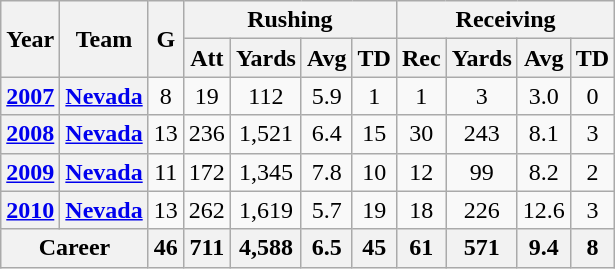<table class="wikitable" style="text-align:center">
<tr align=center>
<th rowspan="2">Year</th>
<th rowspan="2">Team</th>
<th rowspan="2">G</th>
<th colspan="4">Rushing</th>
<th colspan="4">Receiving</th>
</tr>
<tr>
<th>Att</th>
<th>Yards</th>
<th>Avg</th>
<th>TD</th>
<th>Rec</th>
<th>Yards</th>
<th>Avg</th>
<th>TD</th>
</tr>
<tr>
<th><a href='#'>2007</a></th>
<th><a href='#'>Nevada</a></th>
<td>8</td>
<td>19</td>
<td>112</td>
<td>5.9</td>
<td>1</td>
<td>1</td>
<td>3</td>
<td>3.0</td>
<td>0</td>
</tr>
<tr>
<th><a href='#'>2008</a></th>
<th><a href='#'>Nevada</a></th>
<td>13</td>
<td>236</td>
<td>1,521</td>
<td>6.4</td>
<td>15</td>
<td>30</td>
<td>243</td>
<td>8.1</td>
<td>3</td>
</tr>
<tr>
<th><a href='#'>2009</a></th>
<th><a href='#'>Nevada</a></th>
<td>11</td>
<td>172</td>
<td>1,345</td>
<td>7.8</td>
<td>10</td>
<td>12</td>
<td>99</td>
<td>8.2</td>
<td>2</td>
</tr>
<tr>
<th><a href='#'>2010</a></th>
<th><a href='#'>Nevada</a></th>
<td>13</td>
<td>262</td>
<td>1,619</td>
<td>5.7</td>
<td>19</td>
<td>18</td>
<td>226</td>
<td>12.6</td>
<td>3</td>
</tr>
<tr>
<th colspan="2">Career</th>
<th>46</th>
<th>711</th>
<th>4,588</th>
<th>6.5</th>
<th>45</th>
<th>61</th>
<th>571</th>
<th>9.4</th>
<th>8</th>
</tr>
</table>
